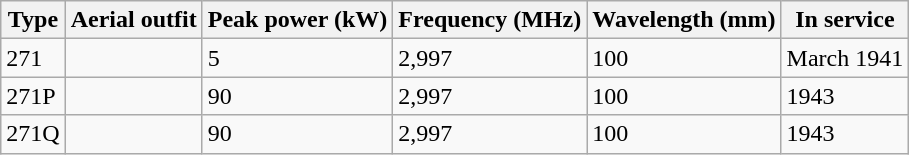<table class="wikitable">
<tr>
<th>Type</th>
<th>Aerial outfit</th>
<th>Peak power (kW)</th>
<th>Frequency (MHz)</th>
<th>Wavelength (mm)</th>
<th>In service</th>
</tr>
<tr>
<td>271</td>
<td></td>
<td>5</td>
<td>2,997</td>
<td>100</td>
<td>March 1941</td>
</tr>
<tr>
<td>271P</td>
<td></td>
<td>90</td>
<td>2,997</td>
<td>100</td>
<td>1943</td>
</tr>
<tr>
<td>271Q</td>
<td></td>
<td>90</td>
<td>2,997</td>
<td>100</td>
<td>1943</td>
</tr>
</table>
